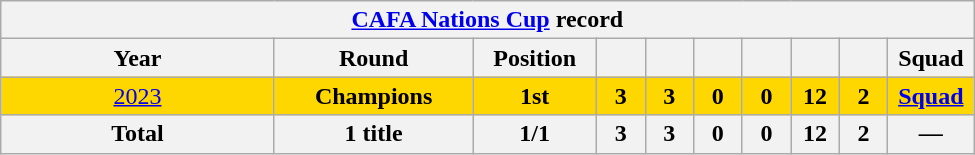<table class="wikitable" style="text-align: center;">
<tr>
<th colspan=10><a href='#'>CAFA Nations Cup</a> record</th>
</tr>
<tr>
<th width="175">Year</th>
<th width="125">Round</th>
<th width="75">Position</th>
<th width="25"></th>
<th width="25"></th>
<th width="25"></th>
<th width="25"></th>
<th width="25"></th>
<th width="25"></th>
<th width="50">Squad</th>
</tr>
<tr style="background:gold;">
<td> <a href='#'>2023</a></td>
<td><strong>Champions </strong></td>
<td><strong>1st</strong></td>
<td><strong>3</strong></td>
<td><strong>3</strong></td>
<td><strong>0</strong></td>
<td><strong>0</strong></td>
<td><strong>12</strong></td>
<td><strong>2</strong></td>
<td><strong><a href='#'>Squad</a></strong></td>
</tr>
<tr>
<th>Total</th>
<th>1 title</th>
<th>1/1</th>
<th>3</th>
<th>3</th>
<th>0</th>
<th>0</th>
<th>12</th>
<th>2</th>
<th>—</th>
</tr>
</table>
